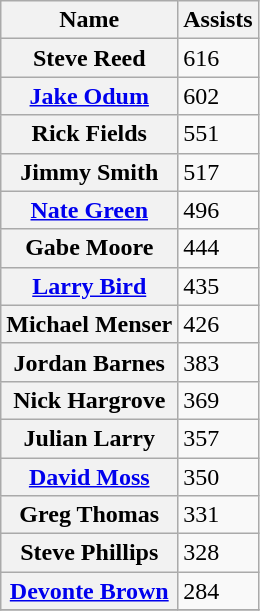<table class="wikitable">
<tr>
<th>Name</th>
<th>Assists</th>
</tr>
<tr>
<th>Steve Reed</th>
<td>616</td>
</tr>
<tr>
<th><a href='#'>Jake Odum</a></th>
<td>602</td>
</tr>
<tr>
<th>Rick Fields</th>
<td>551</td>
</tr>
<tr>
<th>Jimmy Smith</th>
<td>517</td>
</tr>
<tr>
<th><a href='#'>Nate Green</a></th>
<td>496</td>
</tr>
<tr>
<th>Gabe Moore</th>
<td>444</td>
</tr>
<tr>
<th><a href='#'>Larry Bird</a></th>
<td>435</td>
</tr>
<tr>
<th>Michael Menser</th>
<td>426</td>
</tr>
<tr>
<th>Jordan Barnes</th>
<td>383</td>
</tr>
<tr>
<th>Nick Hargrove</th>
<td>369</td>
</tr>
<tr>
<th>Julian Larry</th>
<td>357</td>
</tr>
<tr>
<th><a href='#'>David Moss</a></th>
<td>350</td>
</tr>
<tr>
<th>Greg Thomas</th>
<td>331</td>
</tr>
<tr>
<th>Steve Phillips</th>
<td>328</td>
</tr>
<tr>
<th><a href='#'>Devonte Brown</a></th>
<td>284</td>
</tr>
<tr>
</tr>
</table>
